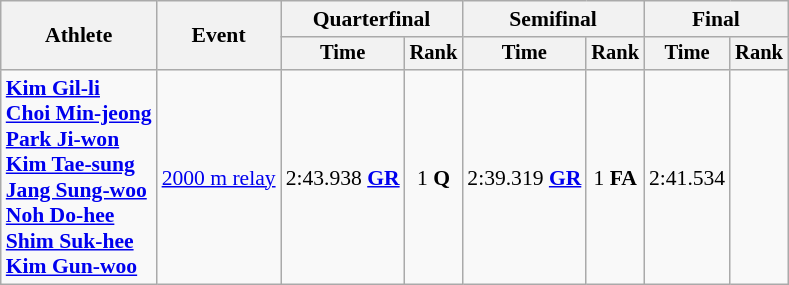<table class="wikitable" style="font-size:90%">
<tr>
<th rowspan=2>Athlete</th>
<th rowspan=2>Event</th>
<th colspan=2>Quarterfinal</th>
<th colspan=2>Semifinal</th>
<th colspan=2>Final</th>
</tr>
<tr style="font-size:95%">
<th>Time</th>
<th>Rank</th>
<th>Time</th>
<th>Rank</th>
<th>Time</th>
<th>Rank</th>
</tr>
<tr align=center>
<td align=left><strong><a href='#'>Kim Gil-li</a><br><a href='#'>Choi Min-jeong</a><br><a href='#'>Park Ji-won</a><br><a href='#'>Kim Tae-sung</a><br><a href='#'>Jang Sung-woo</a><br><a href='#'>Noh Do-hee</a><br><a href='#'>Shim Suk-hee</a><br><a href='#'>Kim Gun-woo</a></strong></td>
<td align=left><a href='#'>2000 m relay</a></td>
<td>2:43.938 <strong><a href='#'>GR</a></strong></td>
<td>1 <strong>Q</strong></td>
<td>2:39.319 <strong><a href='#'>GR</a></strong></td>
<td>1 <strong>FA</strong></td>
<td>2:41.534</td>
<td></td>
</tr>
</table>
